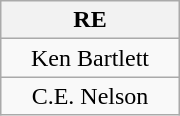<table class="wikitable" width="120px">
<tr>
<th>RE</th>
</tr>
<tr>
<td align="center">Ken Bartlett</td>
</tr>
<tr>
<td align="center">C.E. Nelson</td>
</tr>
</table>
